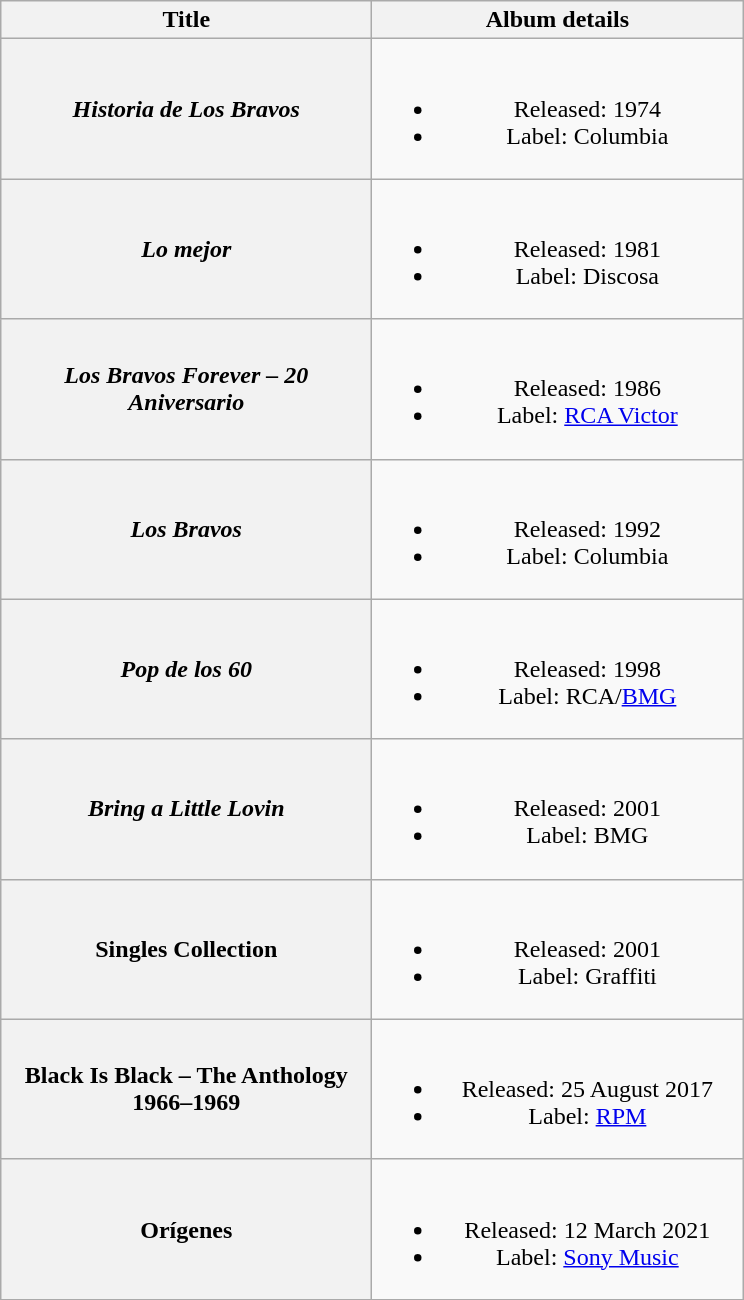<table class="wikitable plainrowheaders" style="text-align:center;">
<tr>
<th scope="col" style="width:15em;">Title</th>
<th scope="col" style="width:15em;">Album details</th>
</tr>
<tr>
<th scope="row"><em>Historia de Los Bravos</em></th>
<td><br><ul><li>Released: 1974</li><li>Label: Columbia</li></ul></td>
</tr>
<tr>
<th scope="row"><em>Lo mejor</em></th>
<td><br><ul><li>Released: 1981</li><li>Label: Discosa</li></ul></td>
</tr>
<tr>
<th scope="row"><em>Los Bravos Forever – 20 Aniversario</em></th>
<td><br><ul><li>Released: 1986</li><li>Label: <a href='#'>RCA Victor</a></li></ul></td>
</tr>
<tr>
<th scope="row"><em>Los Bravos</em></th>
<td><br><ul><li>Released: 1992</li><li>Label: Columbia</li></ul></td>
</tr>
<tr>
<th scope="row"><em>Pop de los 60</em></th>
<td><br><ul><li>Released: 1998</li><li>Label: RCA/<a href='#'>BMG</a></li></ul></td>
</tr>
<tr>
<th scope="row"><em>Bring a Little Lovin<strong></th>
<td><br><ul><li>Released: 2001</li><li>Label: BMG</li></ul></td>
</tr>
<tr>
<th scope="row"></em>Singles Collection<em></th>
<td><br><ul><li>Released: 2001</li><li>Label: Graffiti</li></ul></td>
</tr>
<tr>
<th scope="row"></em>Black Is Black – The Anthology 1966–1969<em></th>
<td><br><ul><li>Released: 25 August 2017</li><li>Label: <a href='#'>RPM</a></li></ul></td>
</tr>
<tr>
<th scope="row"></em>Orígenes<em></th>
<td><br><ul><li>Released: 12 March 2021</li><li>Label: <a href='#'>Sony Music</a></li></ul></td>
</tr>
</table>
